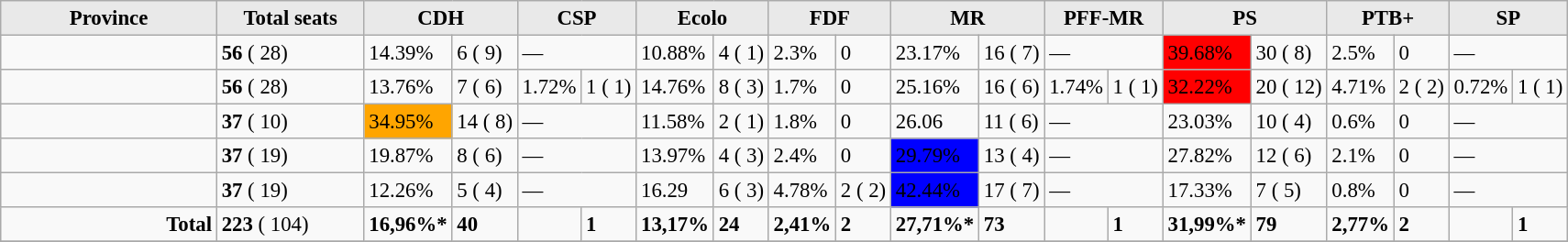<table class="wikitable" style="font-size:95%;">
<tr>
<th style="background-color:#E9E9E9; width:150px;">Province</th>
<th style="background-color:#E9E9E9; width:100px;">Total seats</th>
<th style="background-color:#E9E9E9; width:50px;" colspan="2">CDH</th>
<th style="background-color:#E9E9E9; width:50px;" colspan="2">CSP</th>
<th style="background-color:#E9E9E9; width:50px;" colspan="2">Ecolo</th>
<th style="background-color:#E9E9E9; width:50px;" colspan="2">FDF</th>
<th style="background-color:#E9E9E9; width:50px;" colspan="2">MR</th>
<th style="background-color:#E9E9E9; width:50px;" colspan="2">PFF-MR</th>
<th style="background-color:#E9E9E9; width:50px;" colspan="2">PS</th>
<th style="background-color:#E9E9E9; width:50px;" colspan="2">PTB+</th>
<th style="background-color:#E9E9E9; width:50px;" colspan="2">SP</th>
</tr>
<tr>
<td></td>
<td><strong>56</strong> ( 28)</td>
<td>14.39%</td>
<td>6 ( 9)</td>
<td colspan=2>—</td>
<td>10.88%</td>
<td>4 ( 1)</td>
<td>2.3%</td>
<td>0</td>
<td>23.17%</td>
<td>16 ( 7)</td>
<td colspan=2>—</td>
<td bgcolor="red">39.68%</td>
<td>30 ( 8)</td>
<td>2.5%</td>
<td>0</td>
<td colspan=2>—</td>
</tr>
<tr>
<td></td>
<td><strong>56</strong> ( 28)</td>
<td>13.76%</td>
<td>7 ( 6)</td>
<td>1.72%</td>
<td>1 ( 1)</td>
<td>14.76%</td>
<td>8 ( 3)</td>
<td>1.7%</td>
<td>0</td>
<td>25.16%</td>
<td>16 ( 6)</td>
<td>1.74%</td>
<td>1 ( 1)</td>
<td bgcolor="red">32.22%</td>
<td>20 ( 12)</td>
<td>4.71%</td>
<td>2 ( 2)</td>
<td>0.72%</td>
<td>1 ( 1)</td>
</tr>
<tr>
<td></td>
<td><strong>37</strong> ( 10)</td>
<td bgcolor="orange">34.95%</td>
<td>14 ( 8)</td>
<td colspan=2>—</td>
<td>11.58%</td>
<td>2 ( 1)</td>
<td>1.8%</td>
<td>0</td>
<td>26.06</td>
<td>11 ( 6)</td>
<td colspan=2>—</td>
<td>23.03%</td>
<td>10 ( 4)</td>
<td>0.6%</td>
<td>0</td>
<td colspan=2>—</td>
</tr>
<tr>
<td></td>
<td><strong>37</strong> ( 19)</td>
<td>19.87%</td>
<td>8 ( 6)</td>
<td colspan=2>—</td>
<td>13.97%</td>
<td>4 ( 3)</td>
<td>2.4%</td>
<td>0</td>
<td bgcolor="blue">29.79%</td>
<td>13 ( 4)</td>
<td colspan=2>—</td>
<td>27.82%</td>
<td>12 ( 6)</td>
<td>2.1%</td>
<td>0</td>
<td colspan=2>—</td>
</tr>
<tr>
<td></td>
<td><strong>37</strong> ( 19)</td>
<td>12.26%</td>
<td>5 ( 4)</td>
<td colspan=2>—</td>
<td>16.29</td>
<td>6 ( 3)</td>
<td>4.78%</td>
<td>2 ( 2)</td>
<td bgcolor="blue">42.44%</td>
<td>17 ( 7)</td>
<td colspan=2>—</td>
<td>17.33%</td>
<td>7 ( 5)</td>
<td>0.8%</td>
<td>0</td>
<td colspan=2>—</td>
</tr>
<tr style="font-weight:bold;">
<td style="text-align:right;">Total</td>
<td style="font-weight:normal;"><strong>223</strong> ( 104)</td>
<td>16,96%*</td>
<td>40</td>
<td></td>
<td>1</td>
<td>13,17%</td>
<td>24</td>
<td>2,41%</td>
<td>2</td>
<td>27,71%*</td>
<td>73</td>
<td></td>
<td>1</td>
<td>31,99%*</td>
<td>79</td>
<td>2,77%</td>
<td>2</td>
<td></td>
<td>1</td>
</tr>
<tr>
</tr>
</table>
